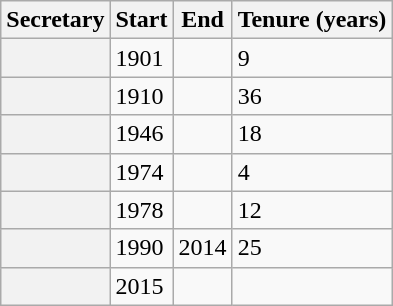<table class="wikitable plainrowheaders sortable">
<tr>
<th scope=col>Secretary</th>
<th scope=col>Start</th>
<th scope=col>End</th>
<th scope=col>Tenure (years)</th>
</tr>
<tr>
<th scope=row></th>
<td>1901</td>
<td></td>
<td>9</td>
</tr>
<tr>
<th scope=row></th>
<td>1910</td>
<td></td>
<td>36</td>
</tr>
<tr>
<th scope=row></th>
<td>1946</td>
<td></td>
<td>18</td>
</tr>
<tr>
<th scope=row></th>
<td>1974</td>
<td></td>
<td>4</td>
</tr>
<tr>
<th scope=row></th>
<td>1978</td>
<td></td>
<td>12</td>
</tr>
<tr>
<th scope=row></th>
<td>1990</td>
<td>2014</td>
<td>25</td>
</tr>
<tr>
<th scope=row></th>
<td>2015</td>
<td></td>
<td></td>
</tr>
</table>
